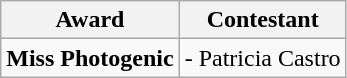<table class="wikitable">
<tr>
<th>Award</th>
<th>Contestant</th>
</tr>
<tr>
<td><strong>Miss Photogenic</strong></td>
<td><strong></strong> -  Patricia Castro</td>
</tr>
</table>
